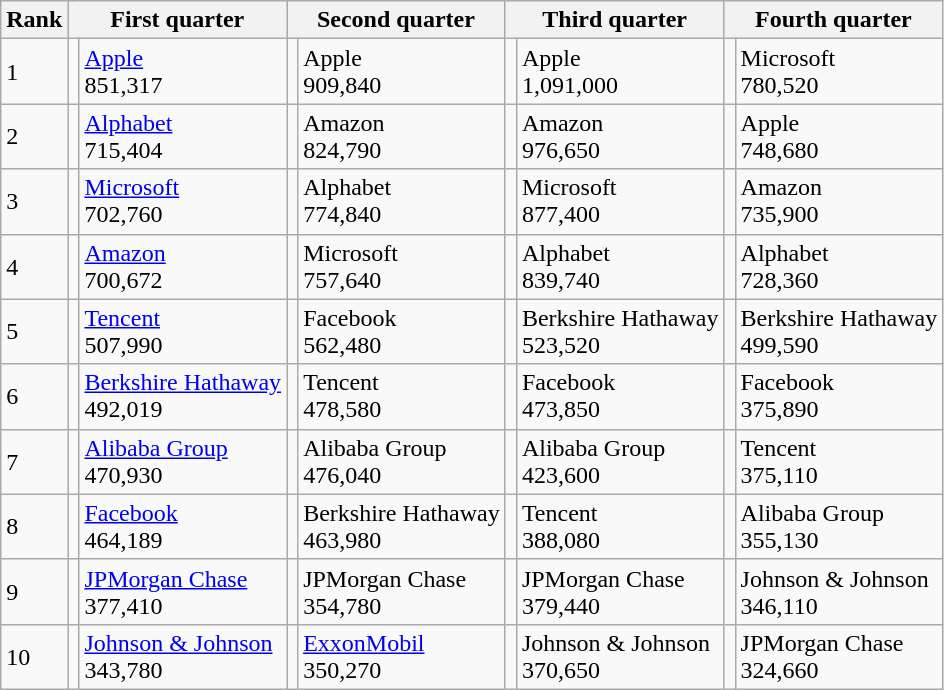<table class="wikitable">
<tr>
<th>Rank</th>
<th colspan = 2>First quarter</th>
<th colspan = 2>Second quarter</th>
<th colspan = 2>Third quarter</th>
<th colspan = 2>Fourth quarter</th>
</tr>
<tr>
<td>1</td>
<td></td>
<td><a href='#'>Apple</a> <br> 851,317</td>
<td></td>
<td>Apple <br> 909,840</td>
<td></td>
<td>Apple <br> 1,091,000</td>
<td></td>
<td>Microsoft <br> 780,520</td>
</tr>
<tr>
<td>2</td>
<td></td>
<td><a href='#'>Alphabet</a> <br> 715,404</td>
<td></td>
<td>Amazon <br> 824,790</td>
<td></td>
<td>Amazon <br> 976,650</td>
<td></td>
<td>Apple <br> 748,680</td>
</tr>
<tr>
<td>3</td>
<td></td>
<td><a href='#'>Microsoft</a> <br> 702,760</td>
<td></td>
<td>Alphabet <br> 774,840</td>
<td></td>
<td>Microsoft <br> 877,400</td>
<td></td>
<td>Amazon <br> 735,900</td>
</tr>
<tr>
<td>4</td>
<td></td>
<td><a href='#'>Amazon</a> <br> 700,672</td>
<td></td>
<td>Microsoft <br> 757,640</td>
<td></td>
<td>Alphabet <br> 839,740</td>
<td></td>
<td>Alphabet <br> 728,360</td>
</tr>
<tr>
<td>5</td>
<td></td>
<td><a href='#'>Tencent</a> <br> 507,990</td>
<td></td>
<td>Facebook <br> 562,480</td>
<td></td>
<td>Berkshire Hathaway <br> 523,520</td>
<td></td>
<td>Berkshire Hathaway <br> 499,590</td>
</tr>
<tr>
<td>6</td>
<td></td>
<td><a href='#'>Berkshire Hathaway</a> <br> 492,019</td>
<td></td>
<td>Tencent <br> 478,580</td>
<td></td>
<td>Facebook <br> 473,850</td>
<td></td>
<td>Facebook <br> 375,890</td>
</tr>
<tr>
<td>7</td>
<td></td>
<td><a href='#'>Alibaba Group</a> <br> 470,930</td>
<td></td>
<td>Alibaba Group <br> 476,040</td>
<td></td>
<td>Alibaba Group <br> 423,600</td>
<td></td>
<td>Tencent <br> 375,110</td>
</tr>
<tr>
<td>8</td>
<td></td>
<td><a href='#'>Facebook</a> <br> 464,189</td>
<td></td>
<td>Berkshire Hathaway <br> 463,980</td>
<td></td>
<td>Tencent <br> 388,080</td>
<td></td>
<td>Alibaba Group <br> 355,130</td>
</tr>
<tr>
<td>9</td>
<td></td>
<td><a href='#'>JPMorgan Chase</a> <br> 377,410</td>
<td></td>
<td>JPMorgan Chase <br> 354,780</td>
<td></td>
<td>JPMorgan Chase <br> 379,440</td>
<td></td>
<td>Johnson & Johnson <br> 346,110</td>
</tr>
<tr>
<td>10</td>
<td></td>
<td><a href='#'>Johnson & Johnson</a> <br> 343,780</td>
<td></td>
<td><a href='#'>ExxonMobil</a><br> 350,270</td>
<td></td>
<td>Johnson & Johnson <br> 370,650</td>
<td></td>
<td>JPMorgan Chase <br> 324,660</td>
</tr>
</table>
